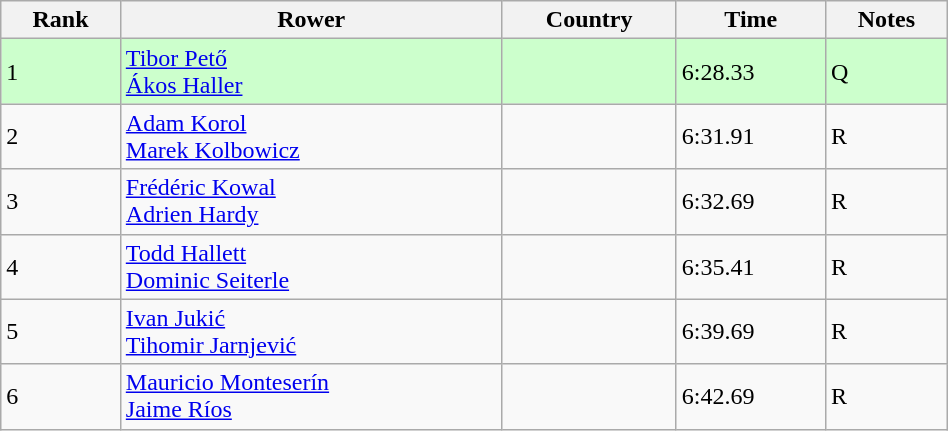<table class="wikitable sortable" width=50%>
<tr>
<th>Rank</th>
<th>Rower</th>
<th>Country</th>
<th>Time</th>
<th>Notes</th>
</tr>
<tr bgcolor=ccffcc>
<td>1</td>
<td><a href='#'>Tibor Pető</a><br><a href='#'>Ákos Haller</a></td>
<td></td>
<td>6:28.33</td>
<td>Q</td>
</tr>
<tr>
<td>2</td>
<td><a href='#'>Adam Korol</a><br><a href='#'>Marek Kolbowicz</a></td>
<td></td>
<td>6:31.91</td>
<td>R</td>
</tr>
<tr>
<td>3</td>
<td><a href='#'>Frédéric Kowal</a><br><a href='#'>Adrien Hardy</a></td>
<td></td>
<td>6:32.69</td>
<td>R</td>
</tr>
<tr>
<td>4</td>
<td><a href='#'>Todd Hallett</a> <br> <a href='#'>Dominic Seiterle</a></td>
<td></td>
<td>6:35.41</td>
<td>R</td>
</tr>
<tr>
<td>5</td>
<td><a href='#'>Ivan Jukić</a> <br> <a href='#'>Tihomir Jarnjević</a></td>
<td></td>
<td>6:39.69</td>
<td>R</td>
</tr>
<tr>
<td>6</td>
<td><a href='#'>Mauricio Monteserín</a> <br> <a href='#'>Jaime Ríos</a></td>
<td></td>
<td>6:42.69</td>
<td>R</td>
</tr>
</table>
